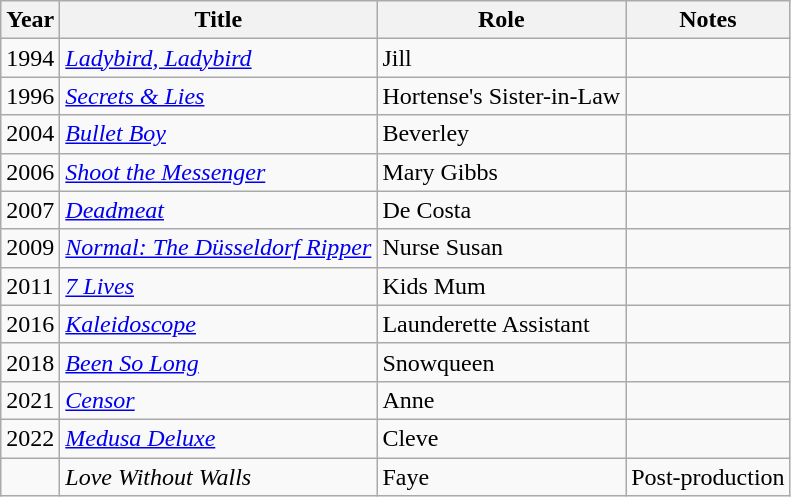<table class="wikitable sortable">
<tr>
<th>Year</th>
<th>Title</th>
<th>Role</th>
<th class="unsortable">Notes</th>
</tr>
<tr>
<td>1994</td>
<td><em><a href='#'>Ladybird, Ladybird</a></em></td>
<td>Jill</td>
<td></td>
</tr>
<tr>
<td>1996</td>
<td><em><a href='#'>Secrets & Lies</a></em></td>
<td>Hortense's Sister-in-Law</td>
<td></td>
</tr>
<tr>
<td>2004</td>
<td><em><a href='#'>Bullet Boy</a></em></td>
<td>Beverley</td>
<td></td>
</tr>
<tr>
<td>2006</td>
<td><em><a href='#'>Shoot the Messenger</a></em></td>
<td>Mary Gibbs</td>
<td></td>
</tr>
<tr>
<td>2007</td>
<td><em><a href='#'>Deadmeat</a></em></td>
<td>De Costa</td>
<td></td>
</tr>
<tr>
<td>2009</td>
<td><em><a href='#'>Normal: The Düsseldorf Ripper</a></em></td>
<td>Nurse Susan</td>
<td></td>
</tr>
<tr>
<td>2011</td>
<td><em><a href='#'>7 Lives</a></em></td>
<td>Kids Mum</td>
<td></td>
</tr>
<tr>
<td>2016</td>
<td><em><a href='#'>Kaleidoscope</a></em></td>
<td>Launderette Assistant</td>
<td></td>
</tr>
<tr>
<td>2018</td>
<td><em><a href='#'>Been So Long</a></em></td>
<td>Snowqueen</td>
<td></td>
</tr>
<tr>
<td>2021</td>
<td><em><a href='#'>Censor</a></em></td>
<td>Anne</td>
<td></td>
</tr>
<tr>
<td>2022</td>
<td><em><a href='#'>Medusa Deluxe</a></em></td>
<td>Cleve</td>
<td></td>
</tr>
<tr>
<td></td>
<td><em>Love Without Walls</em></td>
<td>Faye</td>
<td>Post-production</td>
</tr>
</table>
